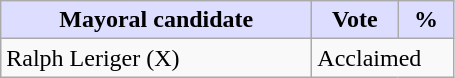<table class="wikitable">
<tr>
<th style="background:#ddf; width:200px;">Mayoral candidate</th>
<th style="background:#ddf; width:50px;">Vote</th>
<th style="background:#ddf; width:30px;">%</th>
</tr>
<tr>
<td>Ralph Leriger (X)</td>
<td colspan="2">Acclaimed</td>
</tr>
</table>
